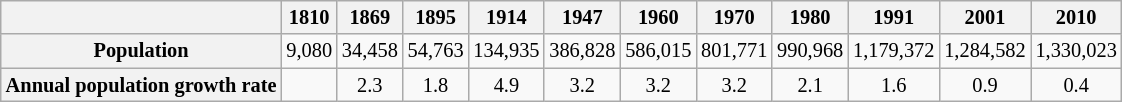<table class="wikitable" style="text-align:center; clear:both; font-size:85%">
<tr>
<th></th>
<th>1810</th>
<th>1869</th>
<th>1895</th>
<th>1914</th>
<th>1947</th>
<th>1960</th>
<th>1970</th>
<th>1980</th>
<th>1991</th>
<th>2001</th>
<th>2010</th>
</tr>
<tr>
<th>Population</th>
<td>9,080</td>
<td>34,458</td>
<td>54,763</td>
<td>134,935</td>
<td>386,828</td>
<td>586,015</td>
<td>801,771</td>
<td>990,968</td>
<td>1,179,372</td>
<td>1,284,582</td>
<td>1,330,023</td>
</tr>
<tr>
<th>Annual population growth rate</th>
<td></td>
<td>2.3</td>
<td>1.8</td>
<td>4.9</td>
<td>3.2</td>
<td>3.2</td>
<td>3.2</td>
<td>2.1</td>
<td>1.6</td>
<td>0.9</td>
<td>0.4</td>
</tr>
</table>
